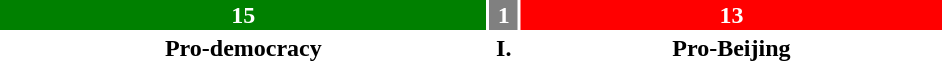<table style="width:50%; text-align:center;">
<tr style="color:white;">
<td style="background:green; width:52%;"><strong>15</strong></td>
<td style="background:gray; width:3%;"><strong>1</strong></td>
<td style="background:red; width:45%;"><strong>13</strong></td>
</tr>
<tr>
<td><span><strong>Pro-democracy</strong></span></td>
<td><span><strong>I.</strong></span></td>
<td><span><strong>Pro-Beijing</strong></span></td>
</tr>
</table>
